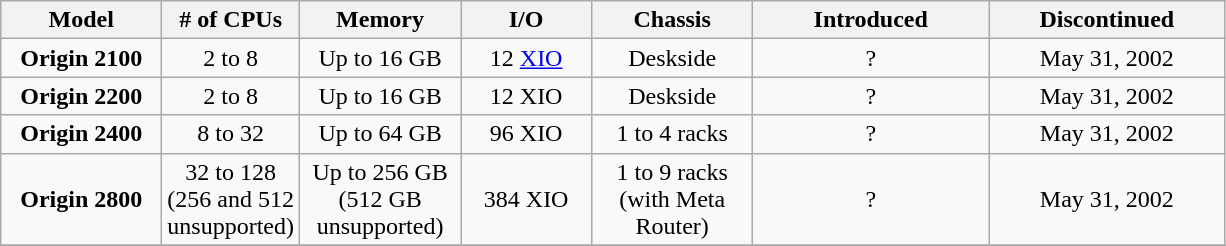<table class="wikitable" style=text-align:center>
<tr>
<th width="100">Model</th>
<th width="80"># of CPUs</th>
<th width="100">Memory</th>
<th width="80">I/O</th>
<th width="100">Chassis</th>
<th width="150">Introduced</th>
<th width="150">Discontinued</th>
</tr>
<tr>
<td><strong>Origin 2100</strong></td>
<td>2 to 8</td>
<td>Up to 16 GB</td>
<td>12 <a href='#'>XIO</a></td>
<td>Deskside</td>
<td>?</td>
<td>May 31, 2002</td>
</tr>
<tr>
<td><strong>Origin 2200</strong></td>
<td>2 to 8</td>
<td>Up to 16 GB</td>
<td>12 XIO</td>
<td>Deskside</td>
<td>?</td>
<td>May 31, 2002</td>
</tr>
<tr>
<td><strong>Origin 2400</strong></td>
<td>8 to 32</td>
<td>Up to 64 GB</td>
<td>96 XIO</td>
<td>1 to 4 racks</td>
<td>?</td>
<td>May 31, 2002</td>
</tr>
<tr>
<td><strong>Origin 2800</strong></td>
<td>32 to 128 (256 and 512 unsupported)</td>
<td>Up to 256 GB (512 GB unsupported)</td>
<td>384 XIO</td>
<td>1 to 9 racks (with Meta Router)</td>
<td>?</td>
<td>May 31, 2002</td>
</tr>
<tr>
</tr>
</table>
